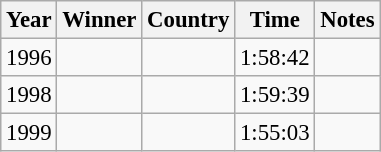<table class="wikitable sortable" style="font-size: 95%;">
<tr>
<th>Year</th>
<th>Winner</th>
<th>Country</th>
<th>Time</th>
<th class="unsortable">Notes</th>
</tr>
<tr>
<td>1996</td>
<td></td>
<td></td>
<td>1:58:42</td>
<td></td>
</tr>
<tr>
<td>1998</td>
<td></td>
<td></td>
<td>1:59:39</td>
<td></td>
</tr>
<tr>
<td>1999</td>
<td></td>
<td></td>
<td>1:55:03</td>
<td></td>
</tr>
</table>
